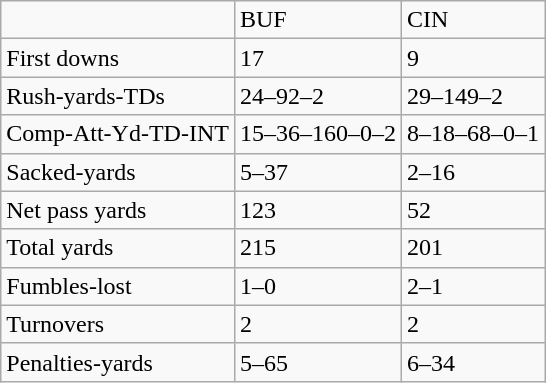<table class="wikitable">
<tr>
<td></td>
<td>BUF</td>
<td>CIN</td>
</tr>
<tr>
<td>First downs</td>
<td>17</td>
<td>9</td>
</tr>
<tr>
<td>Rush-yards-TDs</td>
<td>24–92–2</td>
<td>29–149–2</td>
</tr>
<tr>
<td>Comp-Att-Yd-TD-INT</td>
<td>15–36–160–0–2</td>
<td>8–18–68–0–1</td>
</tr>
<tr>
<td>Sacked-yards</td>
<td>5–37</td>
<td>2–16</td>
</tr>
<tr>
<td>Net pass yards</td>
<td>123</td>
<td>52</td>
</tr>
<tr>
<td>Total yards</td>
<td>215</td>
<td>201</td>
</tr>
<tr>
<td>Fumbles-lost</td>
<td>1–0</td>
<td>2–1</td>
</tr>
<tr>
<td>Turnovers</td>
<td>2</td>
<td>2</td>
</tr>
<tr>
<td>Penalties-yards</td>
<td>5–65</td>
<td>6–34</td>
</tr>
</table>
